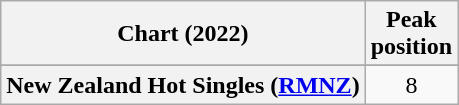<table class="wikitable sortable plainrowheaders" style="text-align:center">
<tr>
<th scope="col">Chart (2022)</th>
<th scope="col">Peak<br>position</th>
</tr>
<tr>
</tr>
<tr>
<th scope="row">New Zealand Hot Singles (<a href='#'>RMNZ</a>)</th>
<td>8</td>
</tr>
</table>
